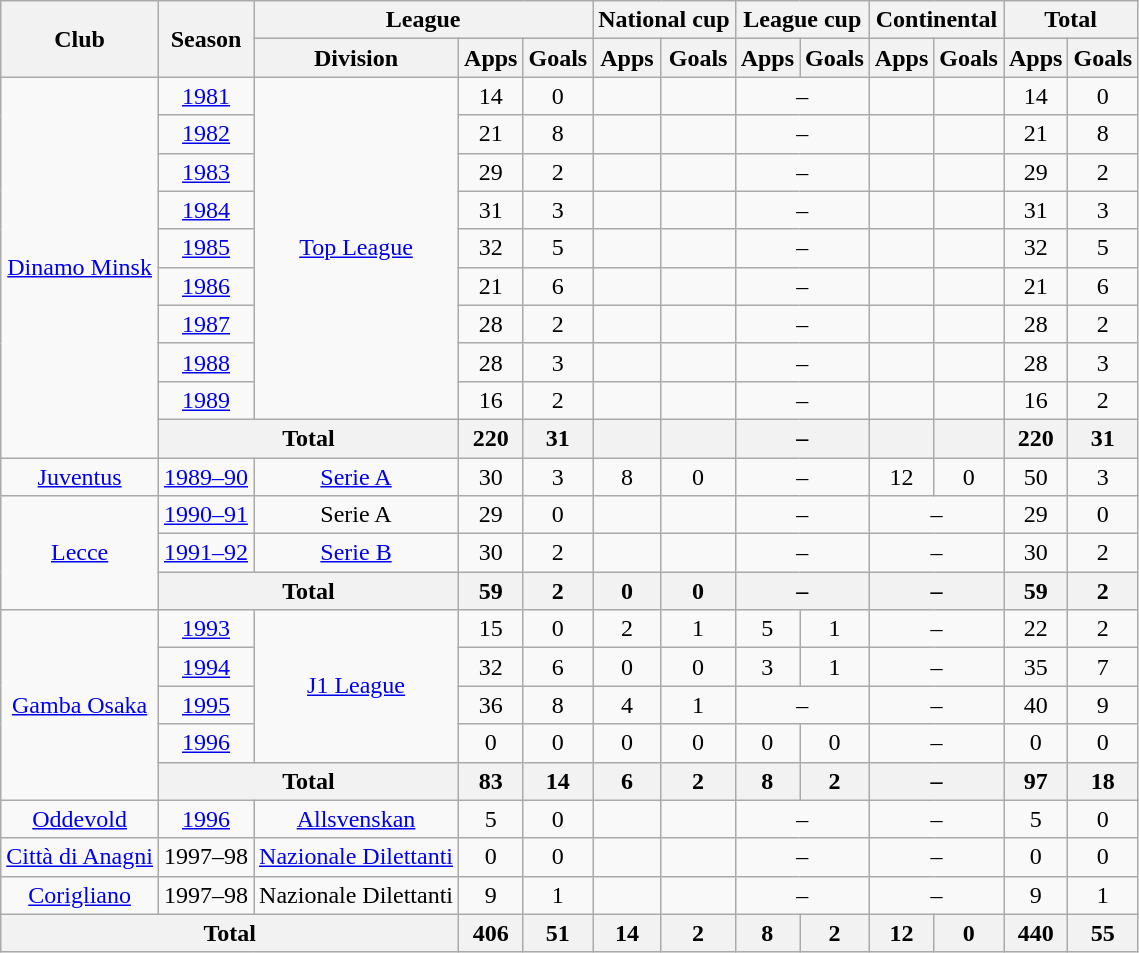<table class="wikitable" style="text-align:center">
<tr>
<th rowspan="2">Club</th>
<th rowspan="2">Season</th>
<th colspan="3">League</th>
<th colspan="2">National cup</th>
<th colspan="2">League cup</th>
<th colspan="2">Continental</th>
<th colspan="2">Total</th>
</tr>
<tr>
<th>Division</th>
<th>Apps</th>
<th>Goals</th>
<th>Apps</th>
<th>Goals</th>
<th>Apps</th>
<th>Goals</th>
<th>Apps</th>
<th>Goals</th>
<th>Apps</th>
<th>Goals</th>
</tr>
<tr>
<td rowspan="10"><a href='#'>Dinamo Minsk</a></td>
<td><a href='#'>1981</a></td>
<td rowspan="9"><a href='#'>Top League</a></td>
<td>14</td>
<td>0</td>
<td></td>
<td></td>
<td colspan="2">–</td>
<td></td>
<td></td>
<td>14</td>
<td>0</td>
</tr>
<tr>
<td><a href='#'>1982</a></td>
<td>21</td>
<td>8</td>
<td></td>
<td></td>
<td colspan="2">–</td>
<td></td>
<td></td>
<td>21</td>
<td>8</td>
</tr>
<tr>
<td><a href='#'>1983</a></td>
<td>29</td>
<td>2</td>
<td></td>
<td></td>
<td colspan="2">–</td>
<td></td>
<td></td>
<td>29</td>
<td>2</td>
</tr>
<tr>
<td><a href='#'>1984</a></td>
<td>31</td>
<td>3</td>
<td></td>
<td></td>
<td colspan="2">–</td>
<td></td>
<td></td>
<td>31</td>
<td>3</td>
</tr>
<tr>
<td><a href='#'>1985</a></td>
<td>32</td>
<td>5</td>
<td></td>
<td></td>
<td colspan="2">–</td>
<td></td>
<td></td>
<td>32</td>
<td>5</td>
</tr>
<tr>
<td><a href='#'>1986</a></td>
<td>21</td>
<td>6</td>
<td></td>
<td></td>
<td colspan="2">–</td>
<td></td>
<td></td>
<td>21</td>
<td>6</td>
</tr>
<tr>
<td><a href='#'>1987</a></td>
<td>28</td>
<td>2</td>
<td></td>
<td></td>
<td colspan="2">–</td>
<td></td>
<td></td>
<td>28</td>
<td>2</td>
</tr>
<tr>
<td><a href='#'>1988</a></td>
<td>28</td>
<td>3</td>
<td></td>
<td></td>
<td colspan="2">–</td>
<td></td>
<td></td>
<td>28</td>
<td>3</td>
</tr>
<tr>
<td><a href='#'>1989</a></td>
<td>16</td>
<td>2</td>
<td></td>
<td></td>
<td colspan="2">–</td>
<td></td>
<td></td>
<td>16</td>
<td>2</td>
</tr>
<tr>
<th colspan="2">Total</th>
<th>220</th>
<th>31</th>
<th></th>
<th></th>
<th colspan="2">–</th>
<th></th>
<th></th>
<th>220</th>
<th>31</th>
</tr>
<tr>
<td><a href='#'>Juventus</a></td>
<td><a href='#'>1989–90</a></td>
<td><a href='#'>Serie A</a></td>
<td>30</td>
<td>3</td>
<td>8</td>
<td>0</td>
<td colspan="2">–</td>
<td>12</td>
<td>0</td>
<td>50</td>
<td>3</td>
</tr>
<tr>
<td rowspan="3"><a href='#'>Lecce</a></td>
<td><a href='#'>1990–91</a></td>
<td>Serie A</td>
<td>29</td>
<td>0</td>
<td></td>
<td></td>
<td colspan="2">–</td>
<td colspan="2">–</td>
<td>29</td>
<td>0</td>
</tr>
<tr>
<td><a href='#'>1991–92</a></td>
<td><a href='#'>Serie B</a></td>
<td>30</td>
<td>2</td>
<td></td>
<td></td>
<td colspan="2">–</td>
<td colspan="2">–</td>
<td>30</td>
<td>2</td>
</tr>
<tr>
<th colspan="2">Total</th>
<th>59</th>
<th>2</th>
<th>0</th>
<th>0</th>
<th colspan="2">–</th>
<th colspan="2">–</th>
<th>59</th>
<th>2</th>
</tr>
<tr>
<td rowspan="5"><a href='#'>Gamba Osaka</a></td>
<td><a href='#'>1993</a></td>
<td rowspan="4"><a href='#'>J1 League</a></td>
<td>15</td>
<td>0</td>
<td>2</td>
<td>1</td>
<td>5</td>
<td>1</td>
<td colspan="2">–</td>
<td>22</td>
<td>2</td>
</tr>
<tr>
<td><a href='#'>1994</a></td>
<td>32</td>
<td>6</td>
<td>0</td>
<td>0</td>
<td>3</td>
<td>1</td>
<td colspan="2">–</td>
<td>35</td>
<td>7</td>
</tr>
<tr>
<td><a href='#'>1995</a></td>
<td>36</td>
<td>8</td>
<td>4</td>
<td>1</td>
<td colspan="2">–</td>
<td colspan="2">–</td>
<td>40</td>
<td>9</td>
</tr>
<tr>
<td><a href='#'>1996</a></td>
<td>0</td>
<td>0</td>
<td>0</td>
<td>0</td>
<td>0</td>
<td>0</td>
<td colspan="2">–</td>
<td>0</td>
<td>0</td>
</tr>
<tr>
<th colspan="2">Total</th>
<th>83</th>
<th>14</th>
<th>6</th>
<th>2</th>
<th>8</th>
<th>2</th>
<th colspan="2">–</th>
<th>97</th>
<th>18</th>
</tr>
<tr>
<td><a href='#'>Oddevold</a></td>
<td><a href='#'>1996</a></td>
<td><a href='#'>Allsvenskan</a></td>
<td>5</td>
<td>0</td>
<td></td>
<td></td>
<td colspan="2">–</td>
<td colspan="2">–</td>
<td>5</td>
<td>0</td>
</tr>
<tr>
<td><a href='#'>Città di Anagni</a></td>
<td>1997–98</td>
<td><a href='#'>Nazionale Dilettanti</a></td>
<td>0</td>
<td>0</td>
<td></td>
<td></td>
<td colspan="2">–</td>
<td colspan="2">–</td>
<td>0</td>
<td>0</td>
</tr>
<tr>
<td><a href='#'>Corigliano</a></td>
<td>1997–98</td>
<td>Nazionale Dilettanti</td>
<td>9</td>
<td>1</td>
<td></td>
<td></td>
<td colspan="2">–</td>
<td colspan="2">–</td>
<td>9</td>
<td>1</td>
</tr>
<tr>
<th colspan="3">Total</th>
<th>406</th>
<th>51</th>
<th>14</th>
<th>2</th>
<th>8</th>
<th>2</th>
<th>12</th>
<th>0</th>
<th>440</th>
<th>55</th>
</tr>
</table>
